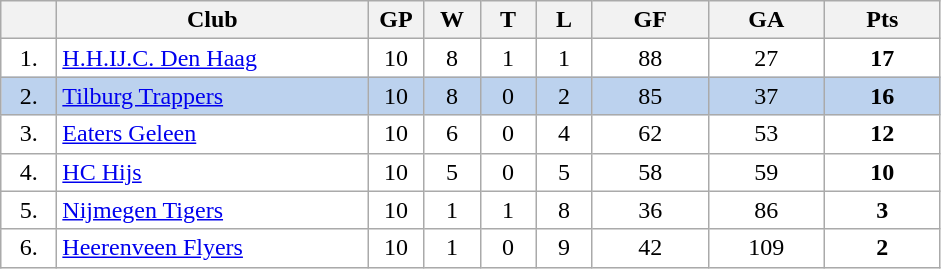<table class="wikitable">
<tr>
<th width="30"></th>
<th width="200">Club</th>
<th width="30">GP</th>
<th width="30">W</th>
<th width="30">T</th>
<th width="30">L</th>
<th width="70">GF</th>
<th width="70">GA</th>
<th width="70">Pts</th>
</tr>
<tr bgcolor="#FFFFFF" align="center">
<td>1.</td>
<td align="left"><a href='#'>H.H.IJ.C. Den Haag</a></td>
<td>10</td>
<td>8</td>
<td>1</td>
<td>1</td>
<td>88</td>
<td>27</td>
<td><strong>17</strong></td>
</tr>
<tr bgcolor="#BCD2EE" align="center">
<td>2.</td>
<td align="left"><a href='#'>Tilburg Trappers</a></td>
<td>10</td>
<td>8</td>
<td>0</td>
<td>2</td>
<td>85</td>
<td>37</td>
<td><strong>16</strong></td>
</tr>
<tr bgcolor="#FFFFFF" align="center">
<td>3.</td>
<td align="left"><a href='#'>Eaters Geleen</a></td>
<td>10</td>
<td>6</td>
<td>0</td>
<td>4</td>
<td>62</td>
<td>53</td>
<td><strong>12</strong></td>
</tr>
<tr bgcolor="#FFFFFF" align="center">
<td>4.</td>
<td align="left"><a href='#'>HC Hijs</a></td>
<td>10</td>
<td>5</td>
<td>0</td>
<td>5</td>
<td>58</td>
<td>59</td>
<td><strong>10</strong></td>
</tr>
<tr bgcolor="#FFFFFF" align="center">
<td>5.</td>
<td align="left"><a href='#'>Nijmegen Tigers</a></td>
<td>10</td>
<td>1</td>
<td>1</td>
<td>8</td>
<td>36</td>
<td>86</td>
<td><strong>3</strong></td>
</tr>
<tr bgcolor="#FFFFFF" align="center">
<td>6.</td>
<td align="left"><a href='#'>Heerenveen Flyers</a></td>
<td>10</td>
<td>1</td>
<td>0</td>
<td>9</td>
<td>42</td>
<td>109</td>
<td><strong>2</strong></td>
</tr>
</table>
